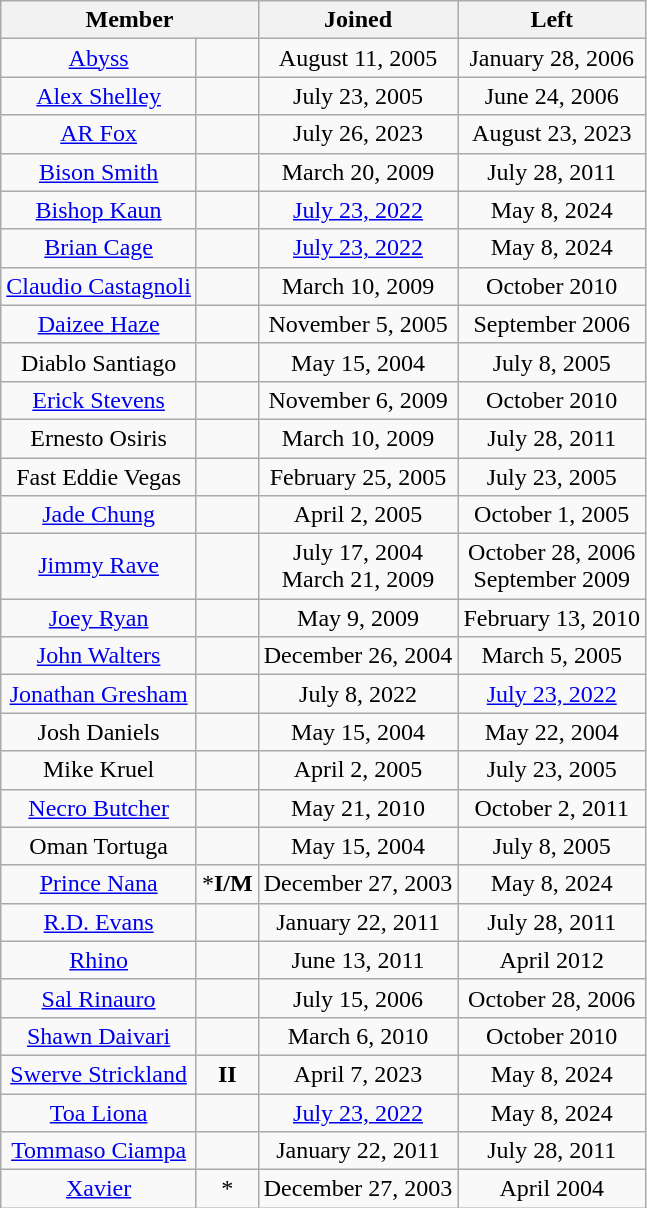<table class="wikitable sortable" style="text-align:center;">
<tr>
<th colspan="2">Member</th>
<th>Joined</th>
<th>Left</th>
</tr>
<tr>
<td><a href='#'>Abyss</a></td>
<td></td>
<td>August 11, 2005</td>
<td>January 28, 2006</td>
</tr>
<tr>
<td><a href='#'>Alex Shelley</a></td>
<td></td>
<td>July 23, 2005</td>
<td>June 24, 2006</td>
</tr>
<tr>
<td><a href='#'>AR Fox</a></td>
<td></td>
<td>July 26, 2023</td>
<td>August 23, 2023</td>
</tr>
<tr>
<td><a href='#'>Bison Smith</a></td>
<td></td>
<td>March 20, 2009</td>
<td>July 28, 2011</td>
</tr>
<tr>
<td><a href='#'>Bishop Kaun</a></td>
<td></td>
<td><a href='#'>July 23, 2022</a></td>
<td>May 8, 2024</td>
</tr>
<tr>
<td><a href='#'>Brian Cage</a></td>
<td></td>
<td><a href='#'>July 23, 2022</a></td>
<td>May 8, 2024</td>
</tr>
<tr>
<td><a href='#'>Claudio Castagnoli</a></td>
<td></td>
<td>March 10, 2009</td>
<td>October 2010</td>
</tr>
<tr>
<td><a href='#'>Daizee Haze</a></td>
<td></td>
<td>November 5, 2005</td>
<td>September 2006</td>
</tr>
<tr>
<td>Diablo Santiago</td>
<td></td>
<td>May 15, 2004</td>
<td>July 8, 2005</td>
</tr>
<tr>
<td><a href='#'>Erick Stevens</a></td>
<td></td>
<td>November 6, 2009</td>
<td>October 2010</td>
</tr>
<tr>
<td>Ernesto Osiris</td>
<td></td>
<td>March 10, 2009</td>
<td>July 28, 2011</td>
</tr>
<tr>
<td>Fast Eddie Vegas</td>
<td></td>
<td>February 25, 2005</td>
<td>July 23, 2005</td>
</tr>
<tr>
<td><a href='#'>Jade Chung</a></td>
<td></td>
<td>April 2, 2005</td>
<td>October 1, 2005</td>
</tr>
<tr>
<td><a href='#'>Jimmy Rave</a></td>
<td></td>
<td>July 17, 2004<br>March 21, 2009</td>
<td>October 28, 2006<br>September 2009</td>
</tr>
<tr>
<td><a href='#'>Joey Ryan</a></td>
<td></td>
<td>May 9, 2009</td>
<td>February 13, 2010</td>
</tr>
<tr>
<td><a href='#'>John Walters</a></td>
<td></td>
<td>December 26, 2004</td>
<td>March 5, 2005</td>
</tr>
<tr>
<td><a href='#'>Jonathan Gresham</a></td>
<td></td>
<td>July 8, 2022</td>
<td><a href='#'>July 23, 2022</a></td>
</tr>
<tr>
<td>Josh Daniels</td>
<td></td>
<td>May 15, 2004</td>
<td>May 22, 2004</td>
</tr>
<tr>
<td>Mike Kruel</td>
<td></td>
<td>April 2, 2005</td>
<td>July 23, 2005</td>
</tr>
<tr>
<td><a href='#'>Necro Butcher</a></td>
<td></td>
<td>May 21, 2010</td>
<td>October 2, 2011</td>
</tr>
<tr>
<td>Oman Tortuga</td>
<td></td>
<td>May 15, 2004</td>
<td>July 8, 2005</td>
</tr>
<tr>
<td><a href='#'>Prince Nana</a></td>
<td>*<strong>I/M</strong></td>
<td>December 27, 2003</td>
<td>May 8, 2024</td>
</tr>
<tr>
<td><a href='#'>R.D. Evans</a></td>
<td></td>
<td>January 22, 2011</td>
<td>July 28, 2011</td>
</tr>
<tr>
<td><a href='#'>Rhino</a></td>
<td></td>
<td>June 13, 2011</td>
<td>April 2012</td>
</tr>
<tr>
<td><a href='#'>Sal Rinauro</a></td>
<td></td>
<td>July 15, 2006</td>
<td>October 28, 2006</td>
</tr>
<tr>
<td><a href='#'>Shawn Daivari</a></td>
<td></td>
<td>March 6, 2010</td>
<td>October 2010</td>
</tr>
<tr>
<td><a href='#'>Swerve Strickland</a></td>
<td><strong>II</strong></td>
<td>April 7, 2023</td>
<td>May 8, 2024</td>
</tr>
<tr>
<td><a href='#'>Toa Liona</a></td>
<td></td>
<td><a href='#'>July 23, 2022</a></td>
<td>May 8, 2024</td>
</tr>
<tr>
<td><a href='#'>Tommaso Ciampa</a></td>
<td></td>
<td>January 22, 2011</td>
<td>July 28, 2011</td>
</tr>
<tr>
<td><a href='#'>Xavier</a></td>
<td>*</td>
<td>December 27, 2003</td>
<td>April 2004</td>
</tr>
</table>
